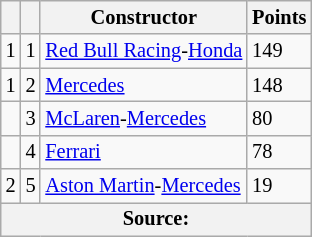<table class="wikitable" style="font-size: 85%;">
<tr>
<th scope="col"></th>
<th scope="col"></th>
<th scope="col">Constructor</th>
<th scope="col">Points</th>
</tr>
<tr>
<td align="left"> 1</td>
<td align="center">1</td>
<td> <a href='#'>Red Bull Racing</a>-<a href='#'>Honda</a></td>
<td align="left">149</td>
</tr>
<tr>
<td align="left"> 1</td>
<td align="center">2</td>
<td> <a href='#'>Mercedes</a></td>
<td align="left">148</td>
</tr>
<tr>
<td align="left"></td>
<td align="center">3</td>
<td> <a href='#'>McLaren</a>-<a href='#'>Mercedes</a></td>
<td align="left">80</td>
</tr>
<tr>
<td align="left"></td>
<td align="center">4</td>
<td> <a href='#'>Ferrari</a></td>
<td align="left">78</td>
</tr>
<tr>
<td align="left"> 2</td>
<td align="center">5</td>
<td> <a href='#'>Aston Martin</a>-<a href='#'>Mercedes</a></td>
<td align="left">19</td>
</tr>
<tr>
<th colspan=4>Source:</th>
</tr>
</table>
